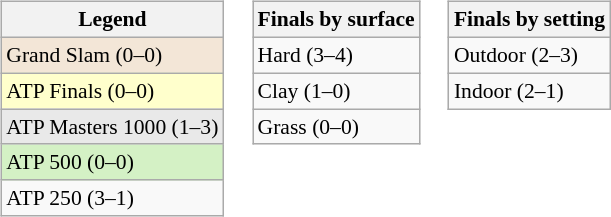<table>
<tr valign=top>
<td><br><table class="wikitable" style=font-size:90%>
<tr>
<th>Legend</th>
</tr>
<tr style="background:#f3e6d7;">
<td>Grand Slam (0–0)</td>
</tr>
<tr style="background:#ffc;">
<td>ATP Finals (0–0)</td>
</tr>
<tr style="background:#e9e9e9;">
<td>ATP Masters 1000 (1–3)</td>
</tr>
<tr style="background:#d4f1c5;">
<td>ATP 500 (0–0)</td>
</tr>
<tr>
<td>ATP 250 (3–1)</td>
</tr>
</table>
</td>
<td><br><table class="wikitable" style=font-size:90%>
<tr>
<th>Finals by surface</th>
</tr>
<tr>
<td>Hard (3–4)</td>
</tr>
<tr>
<td>Clay (1–0)</td>
</tr>
<tr>
<td>Grass (0–0)</td>
</tr>
</table>
</td>
<td><br><table class="wikitable" style=font-size:90%>
<tr>
<th>Finals by setting</th>
</tr>
<tr>
<td>Outdoor (2–3)</td>
</tr>
<tr>
<td>Indoor (2–1)</td>
</tr>
</table>
</td>
</tr>
</table>
